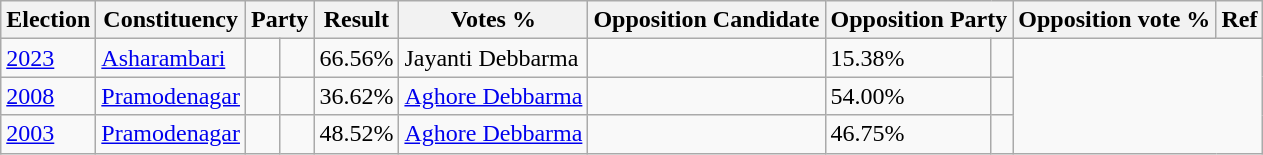<table class="wikitable sortable">
<tr>
<th>Election</th>
<th>Constituency</th>
<th colspan="2">Party</th>
<th>Result</th>
<th>Votes %</th>
<th>Opposition Candidate</th>
<th colspan="2">Opposition Party</th>
<th>Opposition vote %</th>
<th>Ref</th>
</tr>
<tr>
<td><a href='#'>2023</a></td>
<td><a href='#'>Asharambari</a></td>
<td></td>
<td></td>
<td>66.56%</td>
<td>Jayanti Debbarma</td>
<td></td>
<td>15.38%</td>
<td></td>
</tr>
<tr>
<td><a href='#'>2008</a></td>
<td><a href='#'>Pramodenagar</a></td>
<td></td>
<td></td>
<td>36.62%</td>
<td><a href='#'>Aghore Debbarma</a></td>
<td></td>
<td>54.00%</td>
<td></td>
</tr>
<tr>
<td><a href='#'>2003</a></td>
<td><a href='#'>Pramodenagar</a></td>
<td></td>
<td></td>
<td>48.52%</td>
<td><a href='#'>Aghore Debbarma</a></td>
<td></td>
<td>46.75%</td>
<td></td>
</tr>
</table>
